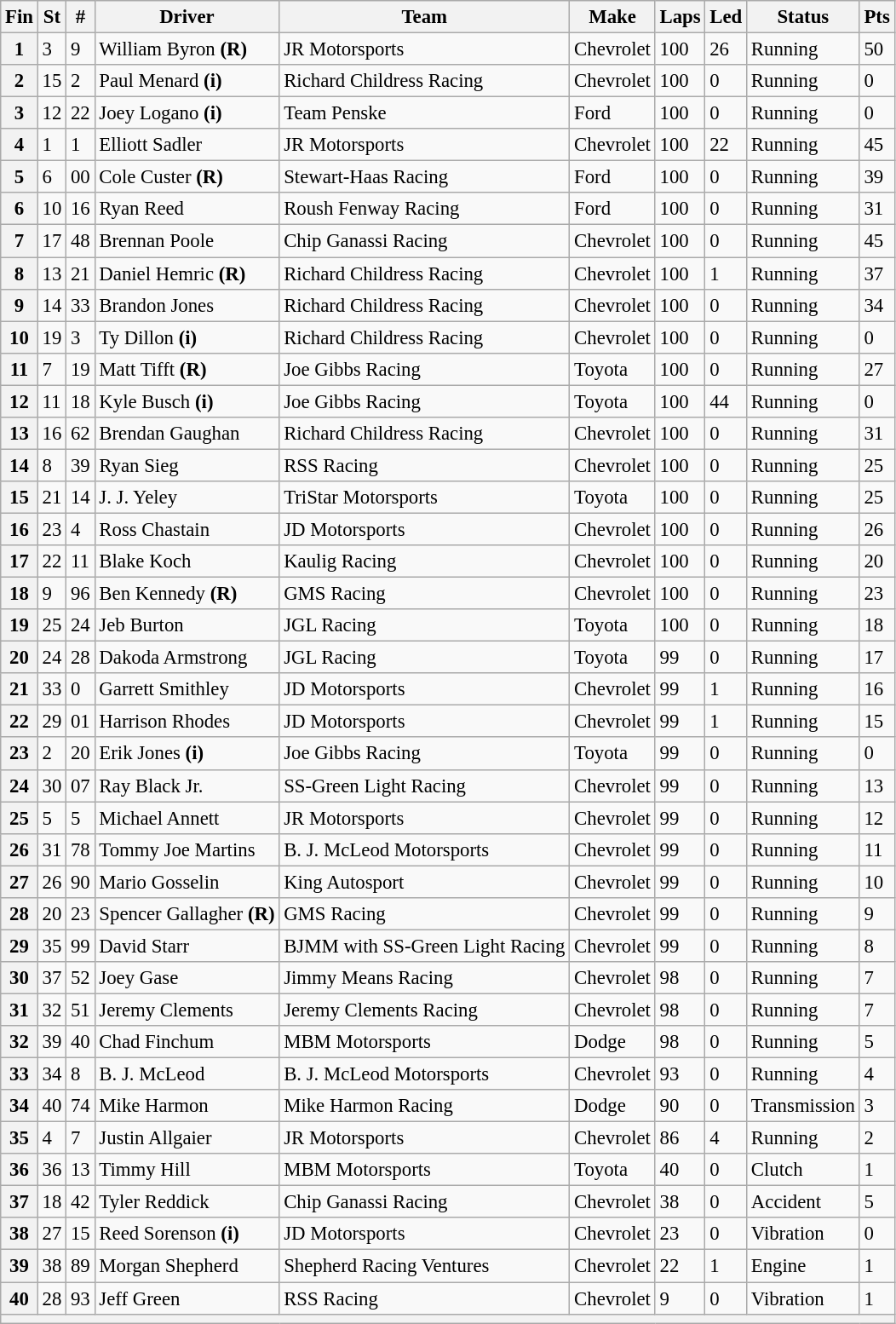<table class="wikitable" style="font-size:95%">
<tr>
<th>Fin</th>
<th>St</th>
<th>#</th>
<th>Driver</th>
<th>Team</th>
<th>Make</th>
<th>Laps</th>
<th>Led</th>
<th>Status</th>
<th>Pts</th>
</tr>
<tr>
<th>1</th>
<td>3</td>
<td>9</td>
<td>William Byron <strong>(R)</strong></td>
<td>JR Motorsports</td>
<td>Chevrolet</td>
<td>100</td>
<td>26</td>
<td>Running</td>
<td>50</td>
</tr>
<tr>
<th>2</th>
<td>15</td>
<td>2</td>
<td>Paul Menard <strong>(i)</strong></td>
<td>Richard Childress Racing</td>
<td>Chevrolet</td>
<td>100</td>
<td>0</td>
<td>Running</td>
<td>0</td>
</tr>
<tr>
<th>3</th>
<td>12</td>
<td>22</td>
<td>Joey Logano <strong>(i)</strong></td>
<td>Team Penske</td>
<td>Ford</td>
<td>100</td>
<td>0</td>
<td>Running</td>
<td>0</td>
</tr>
<tr>
<th>4</th>
<td>1</td>
<td>1</td>
<td>Elliott Sadler</td>
<td>JR Motorsports</td>
<td>Chevrolet</td>
<td>100</td>
<td>22</td>
<td>Running</td>
<td>45</td>
</tr>
<tr>
<th>5</th>
<td>6</td>
<td>00</td>
<td>Cole Custer <strong>(R)</strong></td>
<td>Stewart-Haas Racing</td>
<td>Ford</td>
<td>100</td>
<td>0</td>
<td>Running</td>
<td>39</td>
</tr>
<tr>
<th>6</th>
<td>10</td>
<td>16</td>
<td>Ryan Reed</td>
<td>Roush Fenway Racing</td>
<td>Ford</td>
<td>100</td>
<td>0</td>
<td>Running</td>
<td>31</td>
</tr>
<tr>
<th>7</th>
<td>17</td>
<td>48</td>
<td>Brennan Poole</td>
<td>Chip Ganassi Racing</td>
<td>Chevrolet</td>
<td>100</td>
<td>0</td>
<td>Running</td>
<td>45</td>
</tr>
<tr>
<th>8</th>
<td>13</td>
<td>21</td>
<td>Daniel Hemric <strong>(R)</strong></td>
<td>Richard Childress Racing</td>
<td>Chevrolet</td>
<td>100</td>
<td>1</td>
<td>Running</td>
<td>37</td>
</tr>
<tr>
<th>9</th>
<td>14</td>
<td>33</td>
<td>Brandon Jones</td>
<td>Richard Childress Racing</td>
<td>Chevrolet</td>
<td>100</td>
<td>0</td>
<td>Running</td>
<td>34</td>
</tr>
<tr>
<th>10</th>
<td>19</td>
<td>3</td>
<td>Ty Dillon <strong>(i)</strong></td>
<td>Richard Childress Racing</td>
<td>Chevrolet</td>
<td>100</td>
<td>0</td>
<td>Running</td>
<td>0</td>
</tr>
<tr>
<th>11</th>
<td>7</td>
<td>19</td>
<td>Matt Tifft <strong>(R)</strong></td>
<td>Joe Gibbs Racing</td>
<td>Toyota</td>
<td>100</td>
<td>0</td>
<td>Running</td>
<td>27</td>
</tr>
<tr>
<th>12</th>
<td>11</td>
<td>18</td>
<td>Kyle Busch <strong>(i)</strong></td>
<td>Joe Gibbs Racing</td>
<td>Toyota</td>
<td>100</td>
<td>44</td>
<td>Running</td>
<td>0</td>
</tr>
<tr>
<th>13</th>
<td>16</td>
<td>62</td>
<td>Brendan Gaughan</td>
<td>Richard Childress Racing</td>
<td>Chevrolet</td>
<td>100</td>
<td>0</td>
<td>Running</td>
<td>31</td>
</tr>
<tr>
<th>14</th>
<td>8</td>
<td>39</td>
<td>Ryan Sieg</td>
<td>RSS Racing</td>
<td>Chevrolet</td>
<td>100</td>
<td>0</td>
<td>Running</td>
<td>25</td>
</tr>
<tr>
<th>15</th>
<td>21</td>
<td>14</td>
<td>J. J. Yeley</td>
<td>TriStar Motorsports</td>
<td>Toyota</td>
<td>100</td>
<td>0</td>
<td>Running</td>
<td>25</td>
</tr>
<tr>
<th>16</th>
<td>23</td>
<td>4</td>
<td>Ross Chastain</td>
<td>JD Motorsports</td>
<td>Chevrolet</td>
<td>100</td>
<td>0</td>
<td>Running</td>
<td>26</td>
</tr>
<tr>
<th>17</th>
<td>22</td>
<td>11</td>
<td>Blake Koch</td>
<td>Kaulig Racing</td>
<td>Chevrolet</td>
<td>100</td>
<td>0</td>
<td>Running</td>
<td>20</td>
</tr>
<tr>
<th>18</th>
<td>9</td>
<td>96</td>
<td>Ben Kennedy <strong>(R)</strong></td>
<td>GMS Racing</td>
<td>Chevrolet</td>
<td>100</td>
<td>0</td>
<td>Running</td>
<td>23</td>
</tr>
<tr>
<th>19</th>
<td>25</td>
<td>24</td>
<td>Jeb Burton</td>
<td>JGL Racing</td>
<td>Toyota</td>
<td>100</td>
<td>0</td>
<td>Running</td>
<td>18</td>
</tr>
<tr>
<th>20</th>
<td>24</td>
<td>28</td>
<td>Dakoda Armstrong</td>
<td>JGL Racing</td>
<td>Toyota</td>
<td>99</td>
<td>0</td>
<td>Running</td>
<td>17</td>
</tr>
<tr>
<th>21</th>
<td>33</td>
<td>0</td>
<td>Garrett Smithley</td>
<td>JD Motorsports</td>
<td>Chevrolet</td>
<td>99</td>
<td>1</td>
<td>Running</td>
<td>16</td>
</tr>
<tr>
<th>22</th>
<td>29</td>
<td>01</td>
<td>Harrison Rhodes</td>
<td>JD Motorsports</td>
<td>Chevrolet</td>
<td>99</td>
<td>1</td>
<td>Running</td>
<td>15</td>
</tr>
<tr>
<th>23</th>
<td>2</td>
<td>20</td>
<td>Erik Jones <strong>(i)</strong></td>
<td>Joe Gibbs Racing</td>
<td>Toyota</td>
<td>99</td>
<td>0</td>
<td>Running</td>
<td>0</td>
</tr>
<tr>
<th>24</th>
<td>30</td>
<td>07</td>
<td>Ray Black Jr.</td>
<td>SS-Green Light Racing</td>
<td>Chevrolet</td>
<td>99</td>
<td>0</td>
<td>Running</td>
<td>13</td>
</tr>
<tr>
<th>25</th>
<td>5</td>
<td>5</td>
<td>Michael Annett</td>
<td>JR Motorsports</td>
<td>Chevrolet</td>
<td>99</td>
<td>0</td>
<td>Running</td>
<td>12</td>
</tr>
<tr>
<th>26</th>
<td>31</td>
<td>78</td>
<td>Tommy Joe Martins</td>
<td>B. J. McLeod Motorsports</td>
<td>Chevrolet</td>
<td>99</td>
<td>0</td>
<td>Running</td>
<td>11</td>
</tr>
<tr>
<th>27</th>
<td>26</td>
<td>90</td>
<td>Mario Gosselin</td>
<td>King Autosport</td>
<td>Chevrolet</td>
<td>99</td>
<td>0</td>
<td>Running</td>
<td>10</td>
</tr>
<tr>
<th>28</th>
<td>20</td>
<td>23</td>
<td>Spencer Gallagher <strong>(R)</strong></td>
<td>GMS Racing</td>
<td>Chevrolet</td>
<td>99</td>
<td>0</td>
<td>Running</td>
<td>9</td>
</tr>
<tr>
<th>29</th>
<td>35</td>
<td>99</td>
<td>David Starr</td>
<td>BJMM with SS-Green Light Racing</td>
<td>Chevrolet</td>
<td>99</td>
<td>0</td>
<td>Running</td>
<td>8</td>
</tr>
<tr>
<th>30</th>
<td>37</td>
<td>52</td>
<td>Joey Gase</td>
<td>Jimmy Means Racing</td>
<td>Chevrolet</td>
<td>98</td>
<td>0</td>
<td>Running</td>
<td>7</td>
</tr>
<tr>
<th>31</th>
<td>32</td>
<td>51</td>
<td>Jeremy Clements</td>
<td>Jeremy Clements Racing</td>
<td>Chevrolet</td>
<td>98</td>
<td>0</td>
<td>Running</td>
<td>7</td>
</tr>
<tr>
<th>32</th>
<td>39</td>
<td>40</td>
<td>Chad Finchum</td>
<td>MBM Motorsports</td>
<td>Dodge</td>
<td>98</td>
<td>0</td>
<td>Running</td>
<td>5</td>
</tr>
<tr>
<th>33</th>
<td>34</td>
<td>8</td>
<td>B. J. McLeod</td>
<td>B. J. McLeod Motorsports</td>
<td>Chevrolet</td>
<td>93</td>
<td>0</td>
<td>Running</td>
<td>4</td>
</tr>
<tr>
<th>34</th>
<td>40</td>
<td>74</td>
<td>Mike Harmon</td>
<td>Mike Harmon Racing</td>
<td>Dodge</td>
<td>90</td>
<td>0</td>
<td>Transmission</td>
<td>3</td>
</tr>
<tr>
<th>35</th>
<td>4</td>
<td>7</td>
<td>Justin Allgaier</td>
<td>JR Motorsports</td>
<td>Chevrolet</td>
<td>86</td>
<td>4</td>
<td>Running</td>
<td>2</td>
</tr>
<tr>
<th>36</th>
<td>36</td>
<td>13</td>
<td>Timmy Hill</td>
<td>MBM Motorsports</td>
<td>Toyota</td>
<td>40</td>
<td>0</td>
<td>Clutch</td>
<td>1</td>
</tr>
<tr>
<th>37</th>
<td>18</td>
<td>42</td>
<td>Tyler Reddick</td>
<td>Chip Ganassi Racing</td>
<td>Chevrolet</td>
<td>38</td>
<td>0</td>
<td>Accident</td>
<td>5</td>
</tr>
<tr>
<th>38</th>
<td>27</td>
<td>15</td>
<td>Reed Sorenson <strong>(i)</strong></td>
<td>JD Motorsports</td>
<td>Chevrolet</td>
<td>23</td>
<td>0</td>
<td>Vibration</td>
<td>0</td>
</tr>
<tr>
<th>39</th>
<td>38</td>
<td>89</td>
<td>Morgan Shepherd</td>
<td>Shepherd Racing Ventures</td>
<td>Chevrolet</td>
<td>22</td>
<td>1</td>
<td>Engine</td>
<td>1</td>
</tr>
<tr>
<th>40</th>
<td>28</td>
<td>93</td>
<td>Jeff Green</td>
<td>RSS Racing</td>
<td>Chevrolet</td>
<td>9</td>
<td>0</td>
<td>Vibration</td>
<td>1</td>
</tr>
<tr>
<th colspan="10"></th>
</tr>
</table>
